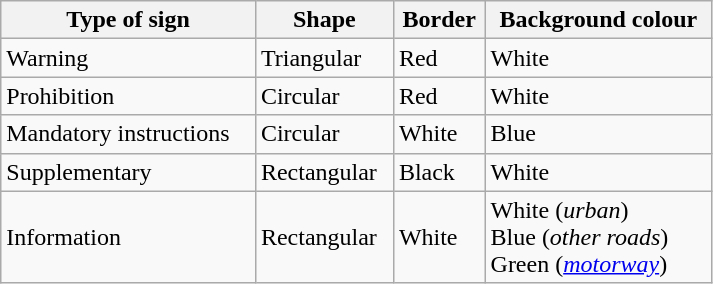<table class=wikitable width=475x>
<tr>
<th>Type of sign</th>
<th>Shape</th>
<th>Border</th>
<th>Background colour</th>
</tr>
<tr>
<td>Warning</td>
<td>Triangular</td>
<td>Red</td>
<td>White</td>
</tr>
<tr>
<td>Prohibition</td>
<td>Circular</td>
<td>Red</td>
<td>White</td>
</tr>
<tr>
<td>Mandatory instructions</td>
<td>Circular</td>
<td>White</td>
<td>Blue</td>
</tr>
<tr valign=top>
<td>Supplementary</td>
<td>Rectangular</td>
<td>Black</td>
<td>White</td>
</tr>
<tr>
<td>Information</td>
<td>Rectangular</td>
<td>White</td>
<td>White (<em>urban</em>)<br>Blue (<em>other roads</em>)<br>Green (<em><a href='#'>motorway</a></em>)</td>
</tr>
</table>
